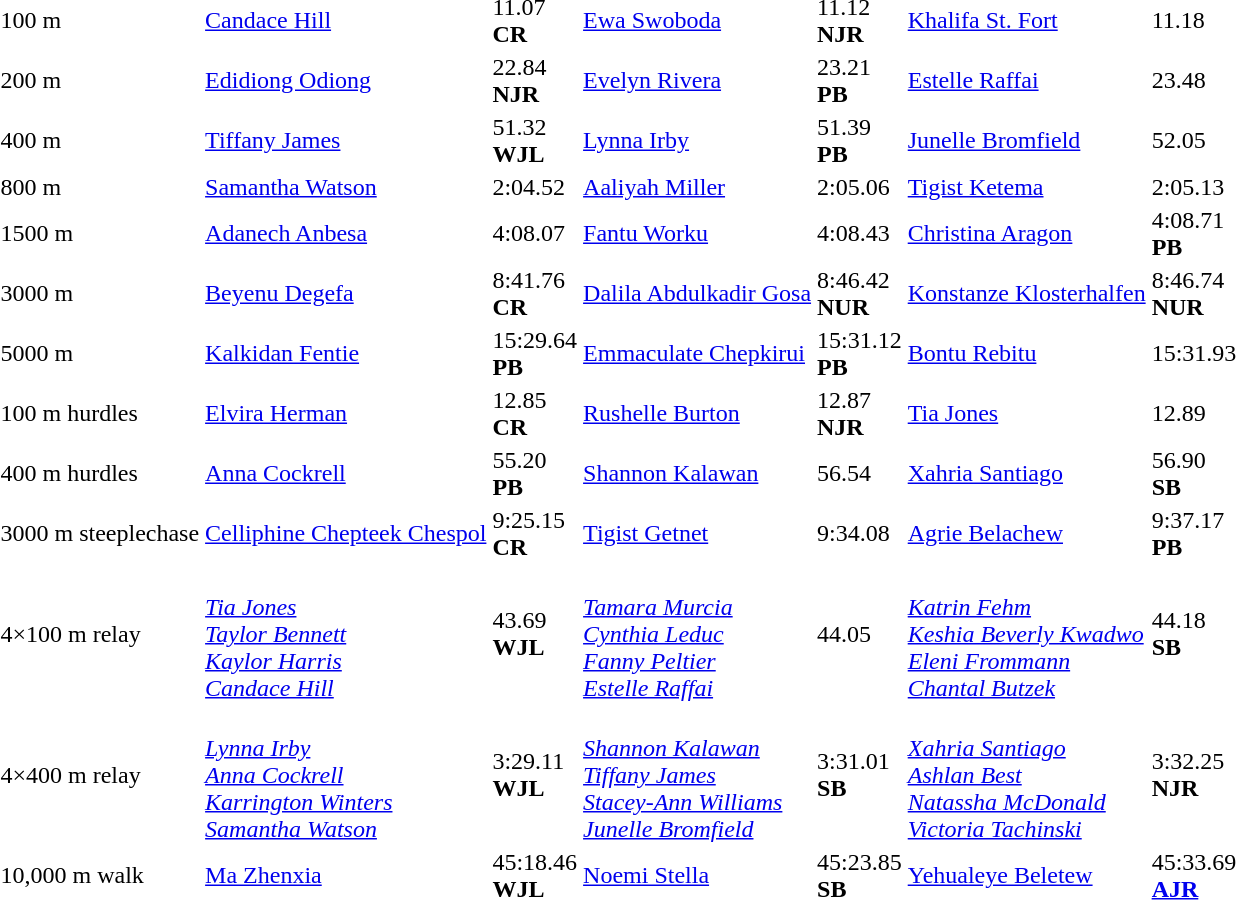<table>
<tr>
<td>100 m<br></td>
<td><a href='#'>Candace Hill</a><br></td>
<td>11.07 <br><strong>CR</strong></td>
<td><a href='#'>Ewa Swoboda</a><br></td>
<td>11.12 <br><strong>NJR</strong></td>
<td><a href='#'>Khalifa St. Fort</a><br></td>
<td>11.18</td>
</tr>
<tr>
<td>200 m<br></td>
<td><a href='#'>Edidiong Odiong</a><br></td>
<td>22.84 <br><strong>NJR</strong></td>
<td><a href='#'>Evelyn Rivera</a><br></td>
<td>23.21 <br><strong>PB</strong></td>
<td><a href='#'>Estelle Raffai</a><br></td>
<td>23.48</td>
</tr>
<tr>
<td>400 m<br></td>
<td><a href='#'>Tiffany James</a><br></td>
<td>51.32 <br><strong>WJL</strong></td>
<td><a href='#'>Lynna Irby</a><br></td>
<td>51.39 <br><strong>PB</strong></td>
<td><a href='#'>Junelle Bromfield</a><br></td>
<td>52.05</td>
</tr>
<tr>
<td>800 m<br></td>
<td><a href='#'>Samantha Watson</a><br></td>
<td>2:04.52</td>
<td><a href='#'>Aaliyah Miller</a><br></td>
<td>2:05.06</td>
<td><a href='#'>Tigist Ketema</a><br></td>
<td>2:05.13</td>
</tr>
<tr>
<td>1500 m<br></td>
<td><a href='#'>Adanech Anbesa</a><br></td>
<td>4:08.07</td>
<td><a href='#'>Fantu Worku</a><br></td>
<td>4:08.43</td>
<td><a href='#'>Christina Aragon</a><br></td>
<td>4:08.71<br><strong>PB</strong></td>
</tr>
<tr>
<td>3000 m<br></td>
<td><a href='#'>Beyenu Degefa</a><br></td>
<td>8:41.76 <br><strong>CR</strong></td>
<td><a href='#'>Dalila Abdulkadir Gosa</a><br></td>
<td>8:46.42 <br><strong>NUR</strong></td>
<td><a href='#'>Konstanze Klosterhalfen</a><br></td>
<td>8:46.74 <br><strong>NUR</strong></td>
</tr>
<tr>
<td>5000 m<br></td>
<td><a href='#'>Kalkidan Fentie</a><br></td>
<td>15:29.64 <br><strong>PB</strong></td>
<td><a href='#'>Emmaculate Chepkirui</a><br></td>
<td>15:31.12 <br><strong>PB</strong></td>
<td><a href='#'>Bontu Rebitu</a><br></td>
<td>15:31.93</td>
</tr>
<tr>
<td>100 m hurdles<br></td>
<td><a href='#'>Elvira Herman</a><br></td>
<td>12.85 <br><strong>CR</strong></td>
<td><a href='#'>Rushelle Burton</a><br></td>
<td>12.87<br><strong>NJR</strong></td>
<td><a href='#'>Tia Jones </a><br></td>
<td>12.89</td>
</tr>
<tr>
<td>400 m hurdles<br></td>
<td><a href='#'>Anna Cockrell</a><br></td>
<td>55.20 <br><strong>PB</strong></td>
<td><a href='#'>Shannon Kalawan</a><br></td>
<td>56.54</td>
<td><a href='#'>Xahria Santiago</a><br></td>
<td>56.90<br><strong>SB</strong></td>
</tr>
<tr>
<td>3000 m steeplechase<br></td>
<td><a href='#'>Celliphine Chepteek Chespol</a><br></td>
<td>9:25.15 <br><strong>CR</strong></td>
<td><a href='#'>Tigist Getnet</a><br></td>
<td>9:34.08</td>
<td><a href='#'>Agrie Belachew</a><br></td>
<td>9:37.17 <br><strong>PB</strong></td>
</tr>
<tr>
<td>4×100 m relay<br></td>
<td><em><br><a href='#'>Tia Jones </a><br><a href='#'>Taylor Bennett</a><br><a href='#'>Kaylor Harris</a><br><a href='#'>Candace Hill</a></em></td>
<td>43.69 <br><strong>WJL</strong></td>
<td><em><br><a href='#'>Tamara Murcia</a><br><a href='#'>Cynthia Leduc</a><br><a href='#'>Fanny Peltier</a><br><a href='#'>Estelle Raffai</a></em></td>
<td>44.05</td>
<td><em><br><a href='#'>Katrin Fehm</a><br><a href='#'>Keshia Beverly Kwadwo</a><br><a href='#'>Eleni Frommann</a><br><a href='#'>Chantal Butzek</a></em></td>
<td>44.18<br><strong>SB</strong></td>
</tr>
<tr>
<td>4×400 m relay<br></td>
<td><em><br><a href='#'>Lynna Irby</a><br><a href='#'>Anna Cockrell</a><br><a href='#'>Karrington Winters</a><br><a href='#'>Samantha Watson</a></em></td>
<td>3:29.11 <br><strong>WJL</strong></td>
<td><em><br><a href='#'>Shannon Kalawan</a><br><a href='#'>Tiffany James</a><br><a href='#'>Stacey-Ann Williams</a><br><a href='#'>Junelle Bromfield</a></em></td>
<td>3:31.01 <br><strong>SB</strong></td>
<td><em><br><a href='#'>Xahria Santiago</a><br><a href='#'>Ashlan Best</a><br><a href='#'>Natassha McDonald</a><br><a href='#'>Victoria Tachinski</a></em></td>
<td>3:32.25 <br><strong>NJR</strong></td>
</tr>
<tr>
<td>10,000 m walk<br></td>
<td><a href='#'>Ma Zhenxia</a><br></td>
<td>45:18.46 <br><strong>WJL</strong></td>
<td><a href='#'>Noemi Stella</a><br></td>
<td>45:23.85 <br><strong>SB</strong></td>
<td><a href='#'>Yehualeye Beletew</a><br></td>
<td>45:33.69 <br><strong><a href='#'>AJR</a></strong></td>
</tr>
</table>
